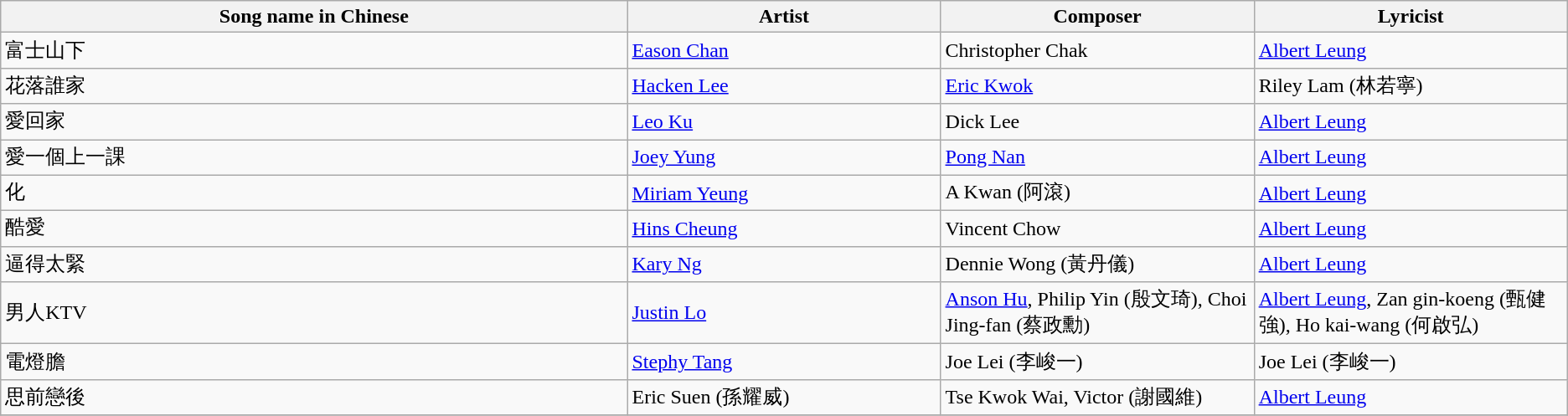<table class="wikitable">
<tr>
<th width=40%>Song name in Chinese</th>
<th width=20%>Artist</th>
<th width=20%>Composer</th>
<th width=20%>Lyricist</th>
</tr>
<tr>
<td>富士山下</td>
<td><a href='#'>Eason Chan</a></td>
<td>Christopher Chak</td>
<td><a href='#'>Albert Leung</a></td>
</tr>
<tr>
<td>花落誰家</td>
<td><a href='#'>Hacken Lee</a></td>
<td><a href='#'>Eric Kwok</a></td>
<td>Riley Lam (林若寧)</td>
</tr>
<tr>
<td>愛回家</td>
<td><a href='#'>Leo Ku</a></td>
<td>Dick Lee</td>
<td><a href='#'>Albert Leung</a></td>
</tr>
<tr>
<td>愛一個上一課</td>
<td><a href='#'>Joey Yung</a></td>
<td><a href='#'>Pong Nan</a></td>
<td><a href='#'>Albert Leung</a></td>
</tr>
<tr>
<td>化</td>
<td><a href='#'>Miriam Yeung</a></td>
<td>A Kwan (阿滾)</td>
<td><a href='#'>Albert Leung</a></td>
</tr>
<tr>
<td>酷愛</td>
<td><a href='#'>Hins Cheung</a></td>
<td>Vincent Chow</td>
<td><a href='#'>Albert Leung</a></td>
</tr>
<tr>
<td>逼得太緊</td>
<td><a href='#'>Kary Ng</a></td>
<td>Dennie Wong (黃丹儀)</td>
<td><a href='#'>Albert Leung</a></td>
</tr>
<tr>
<td>男人KTV</td>
<td><a href='#'>Justin Lo</a></td>
<td><a href='#'>Anson Hu</a>, 	Philip Yin (殷文琦), Choi Jing-fan (蔡政勳)</td>
<td><a href='#'>Albert Leung</a>, Zan gin-koeng (甄健強), Ho kai-wang (何啟弘)</td>
</tr>
<tr>
<td>電燈膽</td>
<td><a href='#'>Stephy Tang</a></td>
<td>Joe Lei (李峻一)</td>
<td>Joe Lei (李峻一)</td>
</tr>
<tr>
<td>思前戀後</td>
<td>Eric Suen (孫耀威)</td>
<td>Tse Kwok Wai, Victor (謝國維)</td>
<td><a href='#'>Albert Leung</a></td>
</tr>
<tr>
</tr>
</table>
